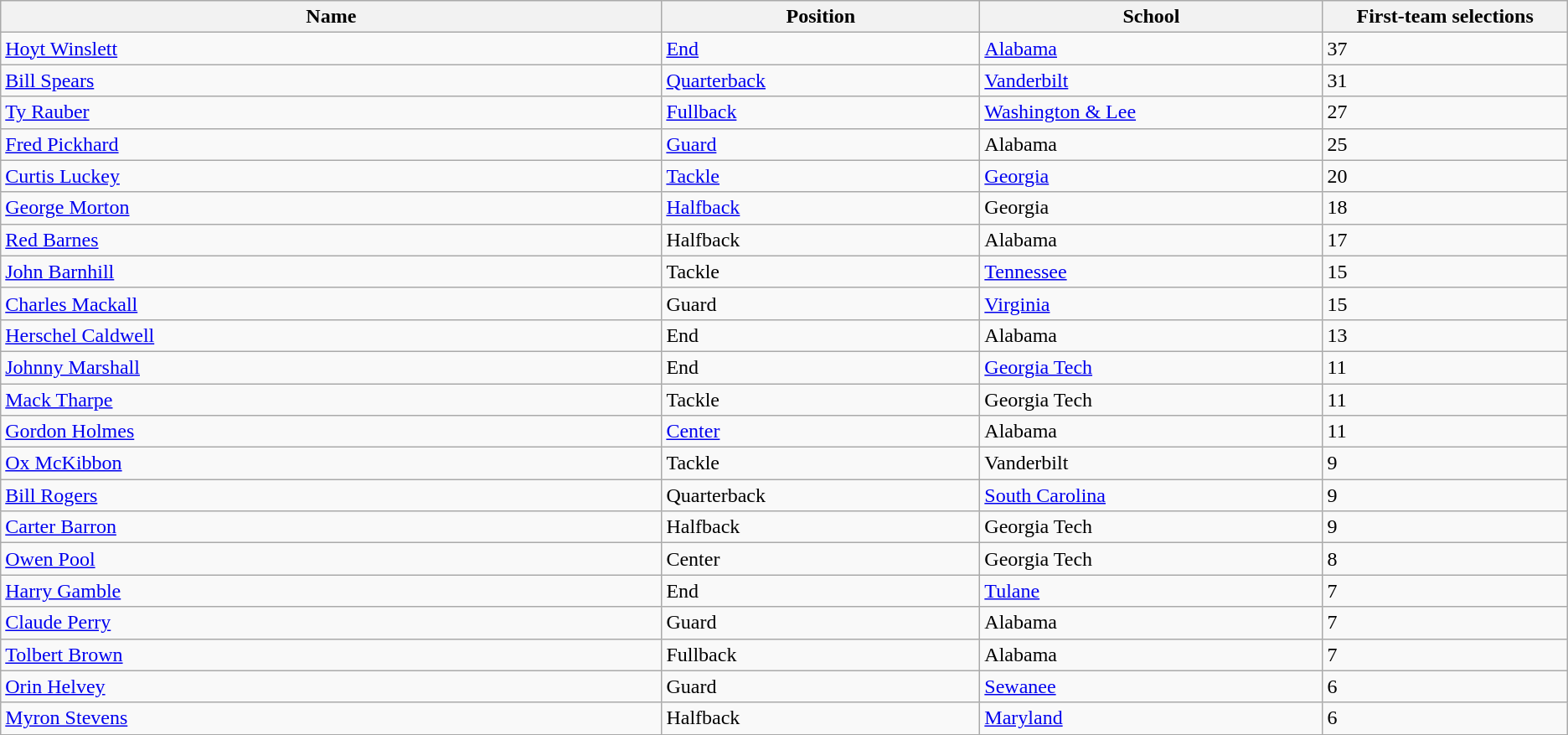<table class="wikitable sortable">
<tr>
<th bgcolor="#DDDDFF" width="27%">Name</th>
<th bgcolor="#DDDDFF" width="13%">Position</th>
<th bgcolor="#DDDDFF" width="14%">School</th>
<th bgcolor="#DDDDFF" width="10%">First-team selections</th>
</tr>
<tr align="left">
<td><a href='#'>Hoyt Winslett</a></td>
<td><a href='#'>End</a></td>
<td><a href='#'>Alabama</a></td>
<td>37</td>
</tr>
<tr align="left">
<td><a href='#'>Bill Spears</a></td>
<td><a href='#'>Quarterback</a></td>
<td><a href='#'>Vanderbilt</a></td>
<td>31</td>
</tr>
<tr align="left">
<td><a href='#'>Ty Rauber</a></td>
<td><a href='#'>Fullback</a></td>
<td><a href='#'>Washington & Lee</a></td>
<td>27</td>
</tr>
<tr align="left">
<td><a href='#'>Fred Pickhard</a></td>
<td><a href='#'>Guard</a></td>
<td>Alabama</td>
<td>25</td>
</tr>
<tr align="left">
<td><a href='#'>Curtis Luckey</a></td>
<td><a href='#'>Tackle</a></td>
<td><a href='#'>Georgia</a></td>
<td>20</td>
</tr>
<tr align="left">
<td><a href='#'>George Morton</a></td>
<td><a href='#'>Halfback</a></td>
<td>Georgia</td>
<td>18</td>
</tr>
<tr align="left">
<td><a href='#'>Red Barnes</a></td>
<td>Halfback</td>
<td>Alabama</td>
<td>17</td>
</tr>
<tr align="left">
<td><a href='#'>John Barnhill</a></td>
<td>Tackle</td>
<td><a href='#'>Tennessee</a></td>
<td>15</td>
</tr>
<tr align="left">
<td><a href='#'>Charles Mackall</a></td>
<td>Guard</td>
<td><a href='#'>Virginia</a></td>
<td>15</td>
</tr>
<tr align="left">
<td><a href='#'>Herschel Caldwell</a></td>
<td>End</td>
<td>Alabama</td>
<td>13</td>
</tr>
<tr align="left">
<td><a href='#'>Johnny Marshall</a></td>
<td>End</td>
<td><a href='#'>Georgia Tech</a></td>
<td>11</td>
</tr>
<tr align="left">
<td><a href='#'>Mack Tharpe</a></td>
<td>Tackle</td>
<td>Georgia Tech</td>
<td>11</td>
</tr>
<tr align="left">
<td><a href='#'>Gordon Holmes</a></td>
<td><a href='#'>Center</a></td>
<td>Alabama</td>
<td>11</td>
</tr>
<tr align="left">
<td><a href='#'>Ox McKibbon</a></td>
<td>Tackle</td>
<td>Vanderbilt</td>
<td>9</td>
</tr>
<tr align="left">
<td><a href='#'>Bill Rogers</a></td>
<td>Quarterback</td>
<td><a href='#'>South Carolina</a></td>
<td>9</td>
</tr>
<tr align="left">
<td><a href='#'>Carter Barron</a></td>
<td>Halfback</td>
<td>Georgia Tech</td>
<td>9</td>
</tr>
<tr align="left">
<td><a href='#'>Owen Pool</a></td>
<td>Center</td>
<td>Georgia Tech</td>
<td>8</td>
</tr>
<tr align="left">
<td><a href='#'>Harry Gamble</a></td>
<td>End</td>
<td><a href='#'>Tulane</a></td>
<td>7</td>
</tr>
<tr align="left">
<td><a href='#'>Claude Perry</a></td>
<td>Guard</td>
<td>Alabama</td>
<td>7</td>
</tr>
<tr align="left">
<td><a href='#'>Tolbert Brown</a></td>
<td>Fullback</td>
<td>Alabama</td>
<td>7</td>
</tr>
<tr align="left">
<td><a href='#'>Orin Helvey</a></td>
<td>Guard</td>
<td><a href='#'>Sewanee</a></td>
<td>6</td>
</tr>
<tr align="left">
<td><a href='#'>Myron Stevens</a></td>
<td>Halfback</td>
<td><a href='#'>Maryland</a></td>
<td>6</td>
</tr>
<tr align="left">
</tr>
</table>
